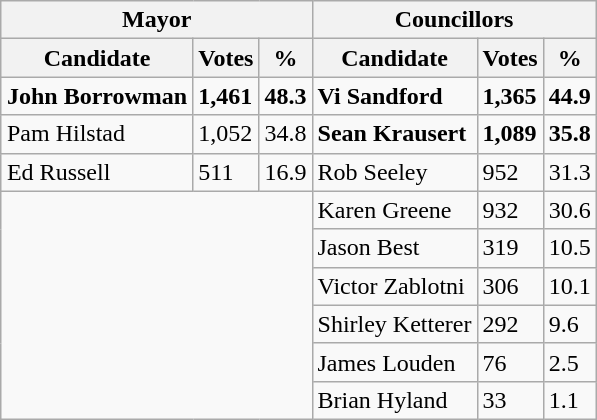<table class="wikitable collapsible collapsed" align="right">
<tr>
<th colspan=3>Mayor</th>
<th colspan=3>Councillors</th>
</tr>
<tr>
<th>Candidate</th>
<th>Votes</th>
<th>%</th>
<th>Candidate</th>
<th>Votes</th>
<th>%</th>
</tr>
<tr>
<td><strong>John Borrowman</strong></td>
<td><strong>1,461</strong></td>
<td><strong>48.3</strong></td>
<td><strong>Vi Sandford</strong></td>
<td><strong>1,365</strong></td>
<td><strong>44.9</strong></td>
</tr>
<tr>
<td>Pam Hilstad</td>
<td>1,052</td>
<td>34.8</td>
<td><strong>Sean Krausert</strong></td>
<td><strong>1,089</strong></td>
<td><strong>35.8</strong></td>
</tr>
<tr>
<td>Ed Russell</td>
<td>511</td>
<td>16.9</td>
<td>Rob Seeley</td>
<td>952</td>
<td>31.3</td>
</tr>
<tr>
<td rowspan=6 colspan=3></td>
<td>Karen Greene</td>
<td>932</td>
<td>30.6</td>
</tr>
<tr>
<td>Jason Best</td>
<td>319</td>
<td>10.5</td>
</tr>
<tr>
<td>Victor Zablotni</td>
<td>306</td>
<td>10.1</td>
</tr>
<tr>
<td>Shirley Ketterer</td>
<td>292</td>
<td>9.6</td>
</tr>
<tr>
<td>James Louden</td>
<td>76</td>
<td>2.5</td>
</tr>
<tr>
<td>Brian Hyland</td>
<td>33</td>
<td>1.1</td>
</tr>
</table>
